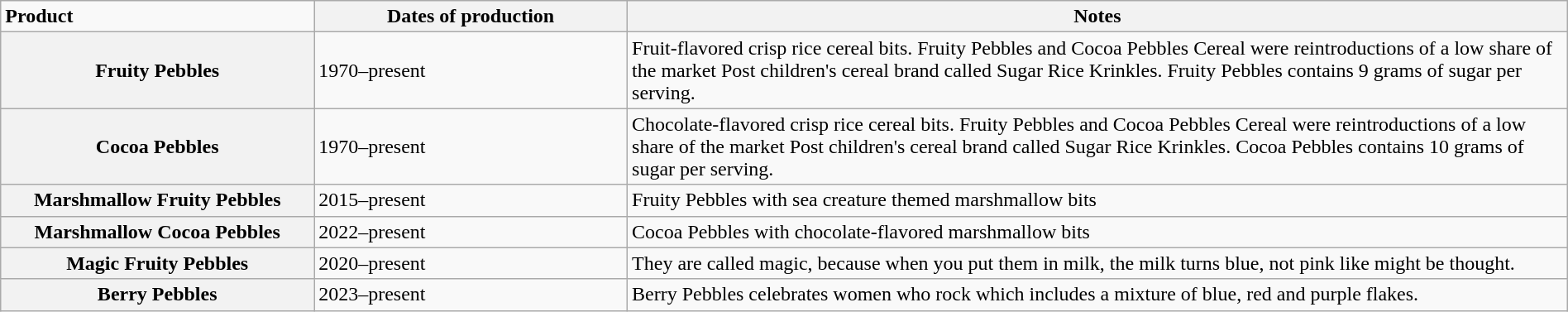<table class="wikitable" style="text-align:left; width:100%;">
<tr>
<td><div> <strong>Product</strong> </div></td>
<th scope="col" style="width:10%;">Dates of production</th>
<th scope="col" style="width:30%;">Notes</th>
</tr>
<tr>
<th scope="row" style="width:10%;">Fruity Pebbles</th>
<td>1970–present</td>
<td>Fruit-flavored crisp rice cereal bits. Fruity Pebbles and Cocoa Pebbles Cereal were reintroductions of a low share of the market Post children's cereal brand called Sugar Rice Krinkles. Fruity Pebbles contains 9 grams of sugar per serving.</td>
</tr>
<tr>
<th scope="row">Cocoa Pebbles</th>
<td>1970–present</td>
<td>Chocolate-flavored crisp rice cereal bits. Fruity Pebbles and Cocoa Pebbles Cereal were reintroductions of a low share of the market Post children's cereal brand called Sugar Rice Krinkles. Cocoa Pebbles contains 10 grams of sugar per serving.</td>
</tr>
<tr>
<th scope="row">Marshmallow Fruity Pebbles</th>
<td>2015–present</td>
<td>Fruity Pebbles with sea creature themed marshmallow bits</td>
</tr>
<tr>
<th>Marshmallow Cocoa Pebbles</th>
<td>2022–present</td>
<td>Cocoa Pebbles with chocolate-flavored marshmallow bits</td>
</tr>
<tr>
<th scope="row">Magic Fruity Pebbles</th>
<td>2020–present</td>
<td>They are called magic, because when you put them in milk, the milk turns blue, not pink like might be thought.</td>
</tr>
<tr>
<th scope="row">Berry Pebbles</th>
<td>2023–present</td>
<td>Berry Pebbles celebrates women who rock which includes a mixture of blue, red and purple flakes.</td>
</tr>
</table>
